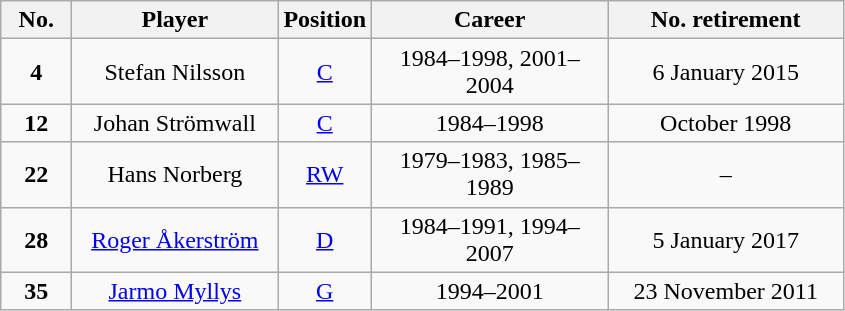<table class="wikitable sortable" style="text-align:center">
<tr>
<th width=40px>No.</th>
<th width=130px>Player</th>
<th width=40px>Position</th>
<th width=150px>Career</th>
<th width=150px>No. retirement</th>
</tr>
<tr>
<td><strong>4</strong></td>
<td>Stefan Nilsson</td>
<td><a href='#'>C</a></td>
<td>1984–1998, 2001–2004</td>
<td>6 January 2015</td>
</tr>
<tr>
<td><strong>12</strong></td>
<td>Johan Strömwall</td>
<td><a href='#'>C</a></td>
<td>1984–1998</td>
<td>October 1998</td>
</tr>
<tr>
<td><strong>22</strong></td>
<td>Hans Norberg</td>
<td><a href='#'>RW</a></td>
<td>1979–1983, 1985–1989</td>
<td>–</td>
</tr>
<tr>
<td><strong>28</strong></td>
<td><a href='#'>Roger Åkerström</a></td>
<td><a href='#'>D</a></td>
<td>1984–1991, 1994–2007</td>
<td>5 January 2017</td>
</tr>
<tr>
<td><strong>35</strong></td>
<td><a href='#'>Jarmo Myllys</a></td>
<td><a href='#'>G</a></td>
<td>1994–2001</td>
<td>23 November 2011</td>
</tr>
</table>
